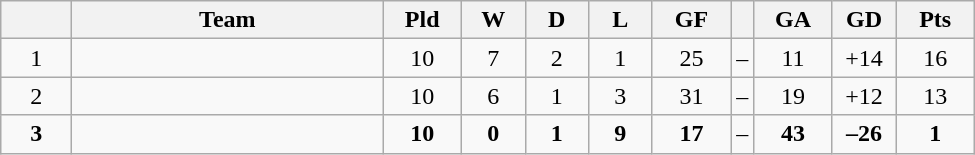<table class="wikitable" style="text-align: center;">
<tr>
<th style="width: 40px;"></th>
<th style="width: 200px;">Team</th>
<th style="width: 45px;">Pld</th>
<th style="width: 35px;">W</th>
<th style="width: 35px;">D</th>
<th style="width: 35px;">L</th>
<th style="width: 45px;">GF</th>
<th></th>
<th style="width: 45px;">GA</th>
<th style="width: 35px;">GD</th>
<th style="width: 45px;">Pts</th>
</tr>
<tr>
<td>1</td>
<td style="text-align: left;"></td>
<td>10</td>
<td>7</td>
<td>2</td>
<td>1</td>
<td>25</td>
<td>–</td>
<td>11</td>
<td>+14</td>
<td>16</td>
</tr>
<tr>
<td>2</td>
<td style="text-align: left;"></td>
<td>10</td>
<td>6</td>
<td>1</td>
<td>3</td>
<td>31</td>
<td>–</td>
<td>19</td>
<td>+12</td>
<td>13</td>
</tr>
<tr>
<td><strong>3</strong></td>
<td style="text-align: left;"><strong></strong></td>
<td><strong>10</strong></td>
<td><strong>0</strong></td>
<td><strong>1</strong></td>
<td><strong>9</strong></td>
<td><strong>17</strong></td>
<td>–</td>
<td><strong>43</strong></td>
<td><strong>–26</strong></td>
<td><strong>1</strong></td>
</tr>
</table>
